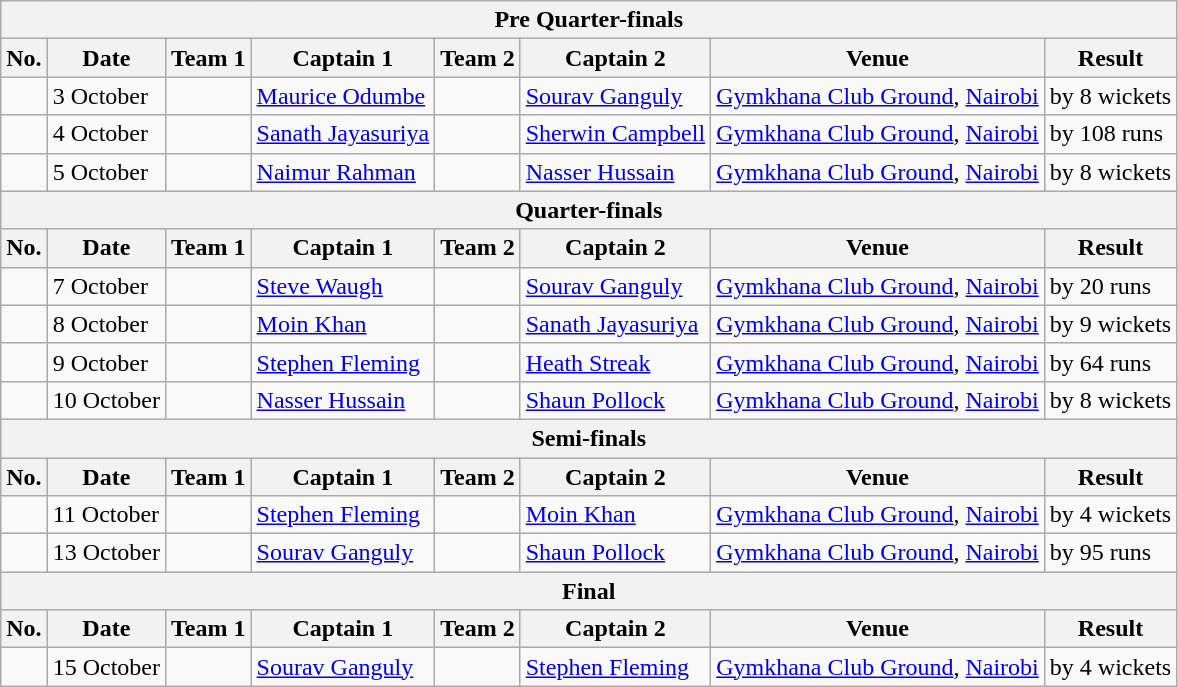<table class="wikitable">
<tr>
<th colspan="9">Pre Quarter-finals</th>
</tr>
<tr>
<th>No.</th>
<th>Date</th>
<th>Team 1</th>
<th>Captain 1</th>
<th>Team 2</th>
<th>Captain 2</th>
<th>Venue</th>
<th>Result</th>
</tr>
<tr>
<td></td>
<td>3 October</td>
<td></td>
<td><a href='#'>Maurice Odumbe</a></td>
<td></td>
<td><a href='#'>Sourav Ganguly</a></td>
<td><a href='#'>Gymkhana Club Ground</a>, <a href='#'>Nairobi</a></td>
<td> by 8 wickets</td>
</tr>
<tr>
<td></td>
<td>4 October</td>
<td></td>
<td><a href='#'>Sanath Jayasuriya</a></td>
<td></td>
<td><a href='#'>Sherwin Campbell</a></td>
<td><a href='#'>Gymkhana Club Ground</a>, <a href='#'>Nairobi</a></td>
<td> by 108 runs</td>
</tr>
<tr>
<td></td>
<td>5 October</td>
<td></td>
<td><a href='#'>Naimur Rahman</a></td>
<td></td>
<td><a href='#'>Nasser Hussain</a></td>
<td><a href='#'>Gymkhana Club Ground</a>, <a href='#'>Nairobi</a></td>
<td> by 8 wickets</td>
</tr>
<tr>
<th colspan="9">Quarter-finals</th>
</tr>
<tr>
<th>No.</th>
<th>Date</th>
<th>Team 1</th>
<th>Captain 1</th>
<th>Team 2</th>
<th>Captain 2</th>
<th>Venue</th>
<th>Result</th>
</tr>
<tr>
<td></td>
<td>7 October</td>
<td></td>
<td><a href='#'>Steve Waugh</a></td>
<td></td>
<td><a href='#'>Sourav Ganguly</a></td>
<td><a href='#'>Gymkhana Club Ground</a>, <a href='#'>Nairobi</a></td>
<td> by 20 runs</td>
</tr>
<tr>
<td></td>
<td>8 October</td>
<td></td>
<td><a href='#'>Moin Khan</a></td>
<td></td>
<td><a href='#'>Sanath Jayasuriya</a></td>
<td><a href='#'>Gymkhana Club Ground</a>, <a href='#'>Nairobi</a></td>
<td> by 9 wickets</td>
</tr>
<tr>
<td></td>
<td>9 October</td>
<td></td>
<td><a href='#'>Stephen Fleming</a></td>
<td></td>
<td><a href='#'>Heath Streak</a></td>
<td><a href='#'>Gymkhana Club Ground</a>, <a href='#'>Nairobi</a></td>
<td> by 64 runs</td>
</tr>
<tr>
<td></td>
<td>10 October</td>
<td></td>
<td><a href='#'>Nasser Hussain</a></td>
<td></td>
<td><a href='#'>Shaun Pollock</a></td>
<td><a href='#'>Gymkhana Club Ground</a>, <a href='#'>Nairobi</a></td>
<td> by 8 wickets</td>
</tr>
<tr>
<th colspan="9">Semi-finals</th>
</tr>
<tr>
<th>No.</th>
<th>Date</th>
<th>Team 1</th>
<th>Captain 1</th>
<th>Team 2</th>
<th>Captain 2</th>
<th>Venue</th>
<th>Result</th>
</tr>
<tr>
<td></td>
<td>11 October</td>
<td></td>
<td><a href='#'>Stephen Fleming</a></td>
<td></td>
<td><a href='#'>Moin Khan</a></td>
<td><a href='#'>Gymkhana Club Ground</a>, <a href='#'>Nairobi</a></td>
<td> by 4 wickets</td>
</tr>
<tr>
<td></td>
<td>13 October</td>
<td></td>
<td><a href='#'>Sourav Ganguly</a></td>
<td></td>
<td><a href='#'>Shaun Pollock</a></td>
<td><a href='#'>Gymkhana Club Ground</a>, <a href='#'>Nairobi</a></td>
<td> by 95 runs</td>
</tr>
<tr>
<th colspan="9">Final</th>
</tr>
<tr>
<th>No.</th>
<th>Date</th>
<th>Team 1</th>
<th>Captain 1</th>
<th>Team 2</th>
<th>Captain 2</th>
<th>Venue</th>
<th>Result</th>
</tr>
<tr>
<td></td>
<td>15 October</td>
<td></td>
<td><a href='#'>Sourav Ganguly</a></td>
<td></td>
<td><a href='#'>Stephen Fleming</a></td>
<td><a href='#'>Gymkhana Club Ground</a>, <a href='#'>Nairobi</a></td>
<td> by 4 wickets</td>
</tr>
</table>
